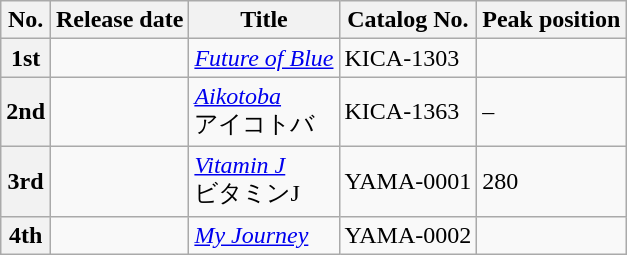<table class="wikitable">
<tr>
<th>No.</th>
<th>Release date</th>
<th>Title</th>
<th>Catalog No.</th>
<th>Peak position</th>
</tr>
<tr>
<th>1st</th>
<td></td>
<td><em><a href='#'>Future of Blue</a></em></td>
<td>KICA-1303</td>
<td></td>
</tr>
<tr>
<th>2nd</th>
<td></td>
<td><em><a href='#'>Aikotoba</a></em><br>アイコトバ</td>
<td>KICA-1363</td>
<td>–</td>
</tr>
<tr>
<th>3rd</th>
<td></td>
<td><em><a href='#'>Vitamin J</a></em><br>ビタミンJ</td>
<td>YAMA-0001</td>
<td>280</td>
</tr>
<tr>
<th>4th</th>
<td></td>
<td><em><a href='#'>My Journey</a></em></td>
<td>YAMA-0002</td>
<td></td>
</tr>
</table>
